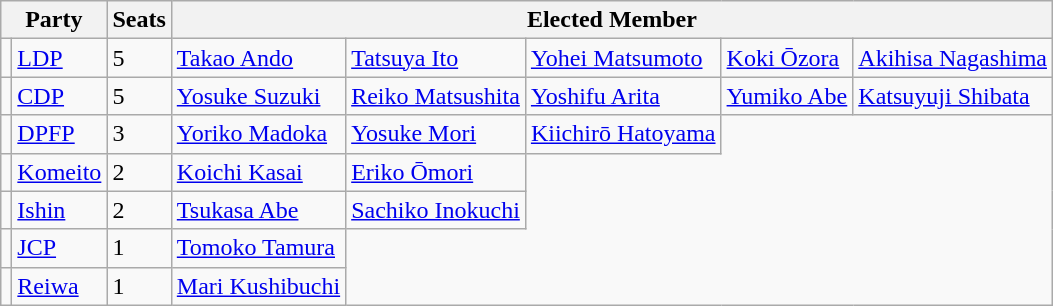<table class="wikitable">
<tr>
<th colspan=2>Party</th>
<th>Seats</th>
<th colspan=5>Elected Member</th>
</tr>
<tr>
<td bgcolor=></td>
<td><a href='#'>LDP</a></td>
<td>5</td>
<td><a href='#'>Takao Ando</a></td>
<td><a href='#'>Tatsuya Ito</a></td>
<td><a href='#'>Yohei Matsumoto</a></td>
<td><a href='#'>Koki Ōzora</a></td>
<td><a href='#'>Akihisa Nagashima</a></td>
</tr>
<tr>
<td bgcolor=></td>
<td><a href='#'>CDP</a></td>
<td>5</td>
<td><a href='#'>Yosuke Suzuki</a></td>
<td><a href='#'>Reiko Matsushita</a></td>
<td><a href='#'>Yoshifu Arita</a></td>
<td><a href='#'>Yumiko Abe</a></td>
<td><a href='#'>Katsuyuji Shibata</a></td>
</tr>
<tr>
<td bgcolor=></td>
<td><a href='#'>DPFP</a></td>
<td>3</td>
<td><a href='#'>Yoriko Madoka</a></td>
<td><a href='#'>Yosuke Mori</a></td>
<td><a href='#'>Kiichirō Hatoyama</a></td>
</tr>
<tr>
<td bgcolor=></td>
<td><a href='#'>Komeito</a></td>
<td>2</td>
<td><a href='#'>Koichi Kasai</a></td>
<td><a href='#'>Eriko Ōmori</a></td>
</tr>
<tr>
<td bgcolor=></td>
<td><a href='#'>Ishin</a></td>
<td>2</td>
<td><a href='#'>Tsukasa Abe</a></td>
<td><a href='#'>Sachiko Inokuchi</a></td>
</tr>
<tr>
<td bgcolor=></td>
<td><a href='#'>JCP</a></td>
<td>1</td>
<td><a href='#'>Tomoko Tamura</a></td>
</tr>
<tr>
<td bgcolor=></td>
<td><a href='#'>Reiwa</a></td>
<td>1</td>
<td><a href='#'>Mari Kushibuchi</a></td>
</tr>
</table>
